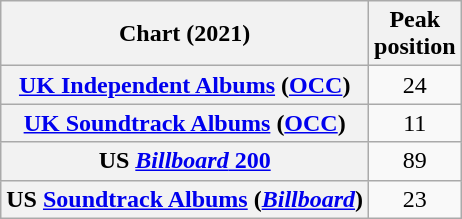<table class="wikitable sortable plainrowheaders" style="text-align:center;">
<tr>
<th scope="col">Chart (2021)</th>
<th scope="col">Peak<br>position</th>
</tr>
<tr>
<th scope="row"><a href='#'>UK Independent Albums</a> (<a href='#'>OCC</a>)</th>
<td>24</td>
</tr>
<tr>
<th scope="row"><a href='#'>UK Soundtrack Albums</a> (<a href='#'>OCC</a>)</th>
<td>11</td>
</tr>
<tr>
<th scope="row">US <a href='#'><em>Billboard</em> 200</a></th>
<td>89</td>
</tr>
<tr>
<th scope="row">US <a href='#'>Soundtrack Albums</a> (<a href='#'><em>Billboard</em></a>)</th>
<td>23</td>
</tr>
</table>
